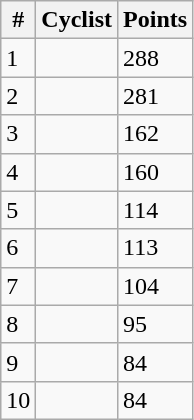<table class="wikitable">
<tr>
<th>#</th>
<th>Cyclist</th>
<th>Points</th>
</tr>
<tr>
<td>1</td>
<td align=left></td>
<td>288</td>
</tr>
<tr>
<td>2</td>
<td align=left></td>
<td>281</td>
</tr>
<tr>
<td>3</td>
<td align=left></td>
<td>162</td>
</tr>
<tr>
<td>4</td>
<td align=left></td>
<td>160</td>
</tr>
<tr>
<td>5</td>
<td align=left></td>
<td>114</td>
</tr>
<tr>
<td>6</td>
<td align=left></td>
<td>113</td>
</tr>
<tr>
<td>7</td>
<td align=left></td>
<td>104</td>
</tr>
<tr>
<td>8</td>
<td align=left></td>
<td>95</td>
</tr>
<tr>
<td>9</td>
<td align=left></td>
<td>84</td>
</tr>
<tr>
<td>10</td>
<td align=left></td>
<td>84</td>
</tr>
</table>
